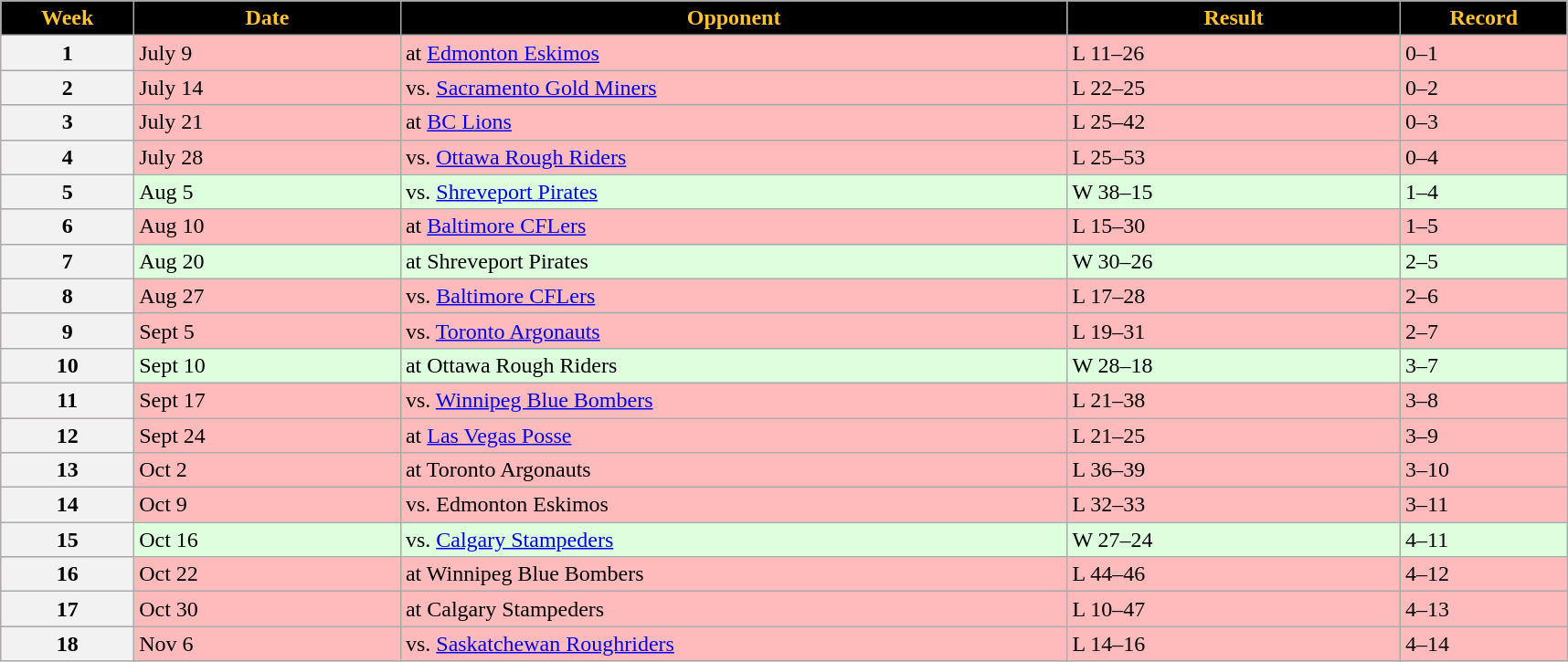<table class="wikitable sortable">
<tr>
<th style="background:black;color:#FFC12D;"  width="4%">Week</th>
<th style="background:black;color:#FFC12D;"  width="8%">Date</th>
<th style="background:black;color:#FFC12D;"  width="20%">Opponent</th>
<th style="background:black;color:#FFC12D;"  width="10%">Result</th>
<th style="background:black;color:#FFC12D;"  width="5%">Record</th>
</tr>
<tr style="background:#ffbbbb">
<th>1</th>
<td>July 9</td>
<td>at <a href='#'>Edmonton Eskimos</a></td>
<td>L 11–26</td>
<td>0–1</td>
</tr>
<tr style="background:#ffbbbb">
<th>2</th>
<td>July 14</td>
<td>vs. <a href='#'>Sacramento Gold Miners</a></td>
<td>L 22–25</td>
<td>0–2</td>
</tr>
<tr style="background:#ffbbbb">
<th>3</th>
<td>July 21</td>
<td>at <a href='#'>BC Lions</a></td>
<td>L 25–42</td>
<td>0–3</td>
</tr>
<tr style="background:#ffbbbb">
<th>4</th>
<td>July 28</td>
<td>vs. <a href='#'>Ottawa Rough Riders</a></td>
<td>L 25–53</td>
<td>0–4</td>
</tr>
<tr style="background:#ddffdd">
<th>5</th>
<td>Aug 5</td>
<td>vs. <a href='#'>Shreveport Pirates</a></td>
<td>W 38–15</td>
<td>1–4</td>
</tr>
<tr style="background:#ffbbbb">
<th>6</th>
<td>Aug 10</td>
<td>at <a href='#'>Baltimore CFLers</a></td>
<td>L 15–30</td>
<td>1–5</td>
</tr>
<tr style="background:#ddffdd">
<th>7</th>
<td>Aug 20</td>
<td>at Shreveport Pirates</td>
<td>W 30–26</td>
<td>2–5</td>
</tr>
<tr style="background:#ffbbbb">
<th>8</th>
<td>Aug 27</td>
<td>vs. <a href='#'>Baltimore CFLers</a></td>
<td>L 17–28</td>
<td>2–6</td>
</tr>
<tr style="background:#ffbbbb">
<th>9</th>
<td>Sept 5</td>
<td>vs. <a href='#'>Toronto Argonauts</a></td>
<td>L 19–31</td>
<td>2–7</td>
</tr>
<tr style="background:#ddffdd">
<th>10</th>
<td>Sept 10</td>
<td>at Ottawa Rough Riders</td>
<td>W 28–18</td>
<td>3–7</td>
</tr>
<tr style="background:#ffbbbb">
<th>11</th>
<td>Sept 17</td>
<td>vs. <a href='#'>Winnipeg Blue Bombers</a></td>
<td>L 21–38</td>
<td>3–8</td>
</tr>
<tr style="background:#ffbbbb">
<th>12</th>
<td>Sept 24</td>
<td>at <a href='#'>Las Vegas Posse</a></td>
<td>L 21–25</td>
<td>3–9</td>
</tr>
<tr style="background:#ffbbbb">
<th>13</th>
<td>Oct 2</td>
<td>at Toronto Argonauts</td>
<td>L 36–39</td>
<td>3–10</td>
</tr>
<tr style="background:#ffbbbb">
<th>14</th>
<td>Oct 9</td>
<td>vs. Edmonton Eskimos</td>
<td>L 32–33</td>
<td>3–11</td>
</tr>
<tr style="background:#ddffdd">
<th>15</th>
<td>Oct 16</td>
<td>vs. <a href='#'>Calgary Stampeders</a></td>
<td>W 27–24</td>
<td>4–11</td>
</tr>
<tr style="background:#ffbbbb">
<th>16</th>
<td>Oct 22</td>
<td>at Winnipeg Blue Bombers</td>
<td>L 44–46</td>
<td>4–12</td>
</tr>
<tr style="background:#ffbbbb">
<th>17</th>
<td>Oct 30</td>
<td>at Calgary Stampeders</td>
<td>L 10–47</td>
<td>4–13</td>
</tr>
<tr style="background:#ffbbbb">
<th>18</th>
<td>Nov 6</td>
<td>vs. <a href='#'>Saskatchewan Roughriders</a></td>
<td>L 14–16</td>
<td>4–14</td>
</tr>
</table>
